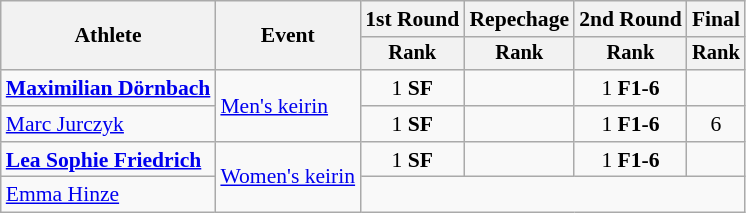<table class="wikitable" style="font-size:90%">
<tr>
<th rowspan=2>Athlete</th>
<th rowspan=2>Event</th>
<th>1st Round</th>
<th>Repechage</th>
<th>2nd Round</th>
<th>Final</th>
</tr>
<tr style="font-size:95%">
<th>Rank</th>
<th>Rank</th>
<th>Rank</th>
<th>Rank</th>
</tr>
<tr align=center>
<td align=left><strong><a href='#'>Maximilian Dörnbach</a></strong></td>
<td align=left rowspan=2><a href='#'>Men's keirin</a></td>
<td>1 <strong>SF</strong></td>
<td></td>
<td>1 <strong>F1-6</strong></td>
<td></td>
</tr>
<tr align=center>
<td align=left><a href='#'>Marc Jurczyk</a></td>
<td>1 <strong>SF</strong></td>
<td></td>
<td>1 <strong>F1-6</strong></td>
<td>6</td>
</tr>
<tr align=center>
<td align=left><strong><a href='#'>Lea Sophie Friedrich</a></strong></td>
<td align=left rowspan=2><a href='#'>Women's keirin</a></td>
<td>1 <strong>SF</strong></td>
<td></td>
<td>1 <strong>F1-6</strong></td>
<td></td>
</tr>
<tr align=center>
<td align=left><a href='#'>Emma Hinze</a></td>
<td colspan=4></td>
</tr>
</table>
